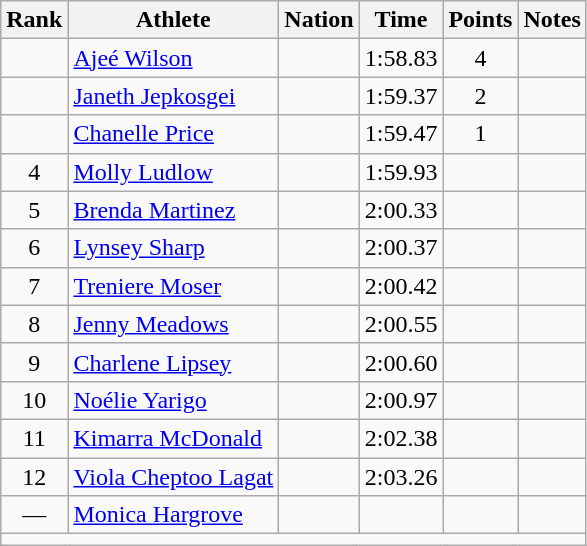<table class="wikitable mw-datatable sortable" style="text-align:center;">
<tr>
<th>Rank</th>
<th>Athlete</th>
<th>Nation</th>
<th>Time</th>
<th>Points</th>
<th>Notes</th>
</tr>
<tr>
<td></td>
<td align=left><a href='#'>Ajeé Wilson</a></td>
<td align=left></td>
<td>1:58.83</td>
<td>4</td>
<td></td>
</tr>
<tr>
<td></td>
<td align=left><a href='#'>Janeth Jepkosgei</a></td>
<td align=left></td>
<td>1:59.37</td>
<td>2</td>
<td></td>
</tr>
<tr>
<td></td>
<td align=left><a href='#'>Chanelle Price</a></td>
<td align=left></td>
<td>1:59.47</td>
<td>1</td>
<td></td>
</tr>
<tr>
<td>4</td>
<td align=left><a href='#'>Molly Ludlow</a></td>
<td align=left></td>
<td>1:59.93</td>
<td></td>
<td></td>
</tr>
<tr>
<td>5</td>
<td align=left><a href='#'>Brenda Martinez</a></td>
<td align=left></td>
<td>2:00.33</td>
<td></td>
<td></td>
</tr>
<tr>
<td>6</td>
<td align=left><a href='#'>Lynsey Sharp</a></td>
<td align=left></td>
<td>2:00.37</td>
<td></td>
<td></td>
</tr>
<tr>
<td>7</td>
<td align=left><a href='#'>Treniere Moser</a></td>
<td align=left></td>
<td>2:00.42</td>
<td></td>
<td></td>
</tr>
<tr>
<td>8</td>
<td align=left><a href='#'>Jenny Meadows</a></td>
<td align=left></td>
<td>2:00.55</td>
<td></td>
<td></td>
</tr>
<tr>
<td>9</td>
<td align=left><a href='#'>Charlene Lipsey</a></td>
<td align=left></td>
<td>2:00.60</td>
<td></td>
<td></td>
</tr>
<tr>
<td>10</td>
<td align=left><a href='#'>Noélie Yarigo</a></td>
<td align=left></td>
<td>2:00.97</td>
<td></td>
<td></td>
</tr>
<tr>
<td>11</td>
<td align=left><a href='#'>Kimarra McDonald</a></td>
<td align=left></td>
<td>2:02.38</td>
<td></td>
<td></td>
</tr>
<tr>
<td>12</td>
<td align=left><a href='#'>Viola Cheptoo Lagat</a></td>
<td align=left></td>
<td>2:03.26</td>
<td></td>
<td></td>
</tr>
<tr>
<td>—</td>
<td align=left><a href='#'>Monica Hargrove</a></td>
<td align=left></td>
<td></td>
<td></td>
<td></td>
</tr>
<tr class="sortbottom">
<td colspan=6></td>
</tr>
</table>
